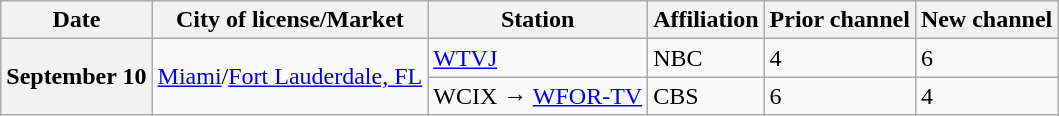<table class="wikitable">
<tr>
<th>Date</th>
<th>City of license/Market</th>
<th>Station</th>
<th>Affiliation</th>
<th>Prior channel</th>
<th>New channel</th>
</tr>
<tr>
<th rowspan="2">September 10</th>
<td rowspan="2"><a href='#'>Miami</a>/<a href='#'>Fort Lauderdale, FL</a></td>
<td><a href='#'>WTVJ</a></td>
<td>NBC</td>
<td>4</td>
<td>6</td>
</tr>
<tr>
<td>WCIX → <a href='#'>WFOR-TV</a></td>
<td>CBS</td>
<td>6</td>
<td>4</td>
</tr>
</table>
